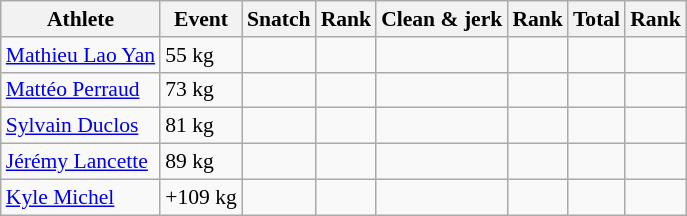<table class="wikitable" style="font-size:90%;text-align:center">
<tr>
<th>Athlete</th>
<th>Event</th>
<th>Snatch</th>
<th>Rank</th>
<th>Clean & jerk</th>
<th>Rank</th>
<th>Total</th>
<th>Rank</th>
</tr>
<tr align=center>
<td align=left><a href='#'>Mathieu Lao Yan</a></td>
<td align=left>55 kg</td>
<td></td>
<td></td>
<td></td>
<td></td>
<td></td>
<td></td>
</tr>
<tr align=center>
<td align=left><a href='#'>Mattéo Perraud</a></td>
<td align=left>73 kg</td>
<td></td>
<td></td>
<td></td>
<td></td>
<td></td>
<td></td>
</tr>
<tr align=center>
<td align=left><a href='#'>Sylvain Duclos</a></td>
<td align=left>81 kg</td>
<td></td>
<td></td>
<td></td>
<td></td>
<td></td>
<td></td>
</tr>
<tr align=center>
<td align=left><a href='#'>Jérémy Lancette</a></td>
<td align=left>89 kg</td>
<td></td>
<td></td>
<td></td>
<td></td>
<td></td>
<td></td>
</tr>
<tr align=center>
<td align=left><a href='#'>Kyle Michel</a></td>
<td align=left>+109 kg</td>
<td></td>
<td></td>
<td></td>
<td></td>
<td></td>
<td></td>
</tr>
</table>
